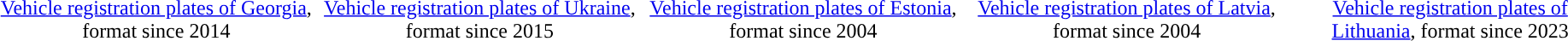<table class="graytable" style="text-align:center">
<tr>
<td width="11%"></td>
<td width="11%"></td>
<td width="11%"></td>
<td width="11%"></td>
<td width="11%"></td>
</tr>
<tr>
<td><a href='#'>Vehicle registration plates of Georgia</a>, format since 2014</td>
<td><a href='#'>Vehicle registration plates of Ukraine</a>, format since 2015</td>
<td><a href='#'>Vehicle registration plates of Estonia</a>, format since 2004</td>
<td><a href='#'>Vehicle registration plates of Latvia</a>, format since 2004</td>
<td><a href='#'>Vehicle registration plates of Lithuania</a>, format since 2023</td>
</tr>
</table>
